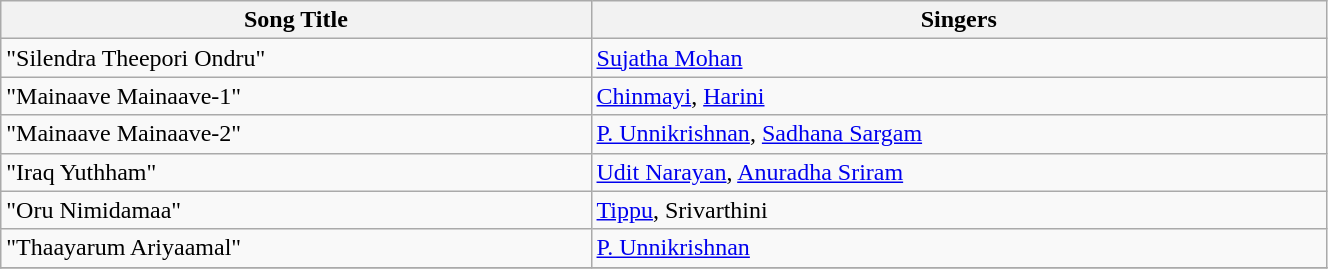<table class="wikitable" width="70%">
<tr>
<th>Song Title</th>
<th>Singers</th>
</tr>
<tr>
<td>"Silendra Theepori Ondru"</td>
<td><a href='#'>Sujatha Mohan</a></td>
</tr>
<tr>
<td>"Mainaave Mainaave-1"</td>
<td><a href='#'>Chinmayi</a>, <a href='#'>Harini</a></td>
</tr>
<tr>
<td>"Mainaave Mainaave-2"</td>
<td><a href='#'>P. Unnikrishnan</a>, <a href='#'>Sadhana Sargam</a></td>
</tr>
<tr>
<td>"Iraq Yuthham"</td>
<td><a href='#'>Udit Narayan</a>, <a href='#'>Anuradha Sriram</a></td>
</tr>
<tr>
<td>"Oru Nimidamaa"</td>
<td><a href='#'>Tippu</a>, Srivarthini</td>
</tr>
<tr>
<td>"Thaayarum Ariyaamal"</td>
<td><a href='#'>P. Unnikrishnan</a></td>
</tr>
<tr>
</tr>
</table>
